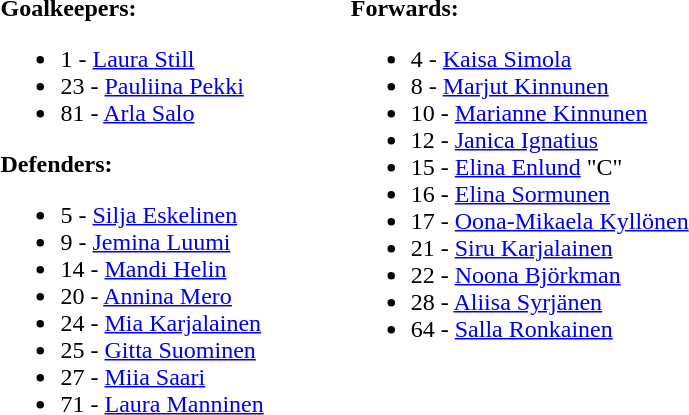<table>
<tr>
<td valign="top"><br><strong>Goalkeepers:</strong><ul><li>1 - <a href='#'>Laura Still</a></li><li>23 - <a href='#'>Pauliina Pekki</a></li><li>81 - <a href='#'>Arla Salo</a></li></ul><strong>Defenders:</strong><ul><li>5 - <a href='#'>Silja Eskelinen</a></li><li>9 - <a href='#'>Jemina Luumi</a></li><li>14 - <a href='#'>Mandi Helin</a></li><li>20 - <a href='#'>Annina Mero</a></li><li>24 - <a href='#'>Mia Karjalainen</a></li><li>25 - <a href='#'>Gitta Suominen</a></li><li>27 - <a href='#'>Miia Saari</a></li><li>71 - <a href='#'>Laura Manninen</a></li></ul></td>
<td width="50"> </td>
<td valign="top"><br><strong>Forwards:</strong><ul><li>4 - <a href='#'>Kaisa Simola</a></li><li>8 - <a href='#'>Marjut Kinnunen</a></li><li>10 - <a href='#'>Marianne Kinnunen</a></li><li>12 - <a href='#'>Janica Ignatius</a></li><li>15 - <a href='#'>Elina Enlund</a> "C"</li><li>16 - <a href='#'>Elina Sormunen</a></li><li>17 - <a href='#'>Oona-Mikaela Kyllönen</a></li><li>21 - <a href='#'>Siru Karjalainen</a></li><li>22 - <a href='#'>Noona Björkman</a></li><li>28 - <a href='#'>Aliisa Syrjänen</a></li><li>64 - <a href='#'>Salla Ronkainen</a></li></ul></td>
</tr>
</table>
